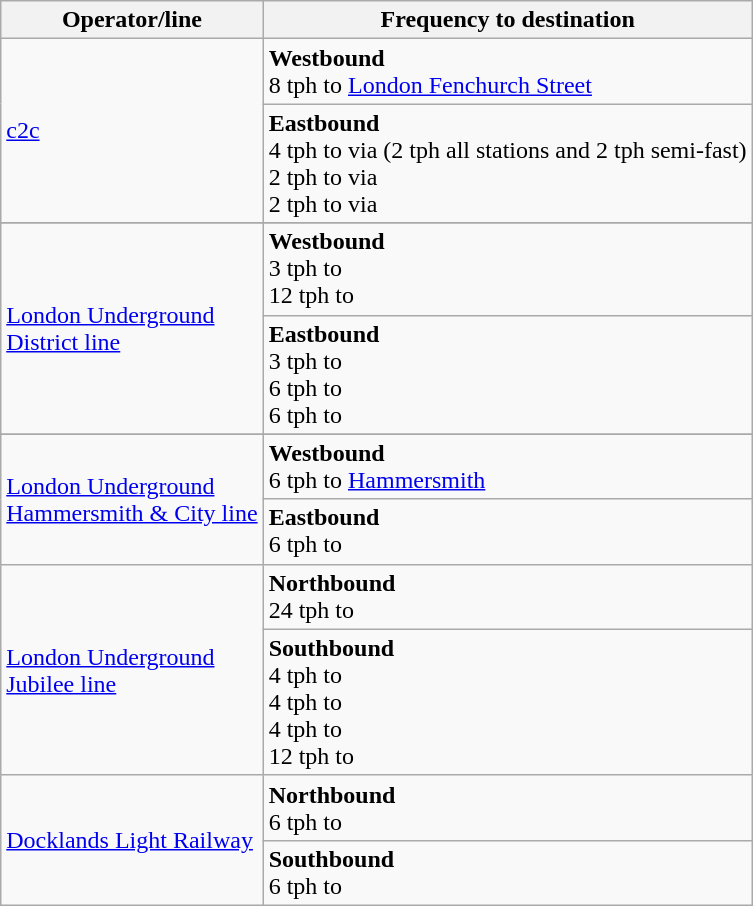<table class="wikitable">
<tr>
<th>Operator/line</th>
<th>Frequency to destination</th>
</tr>
<tr>
<td rowspan=2><a href='#'>c2c</a></td>
<td><strong>Westbound</strong> <br> 8 tph to <a href='#'>London Fenchurch Street</a></td>
</tr>
<tr>
<td><strong>Eastbound</strong> <br> 4 tph to  via   (2 tph all stations and 2 tph semi-fast)<br> 2 tph to  via  <br> 2 tph to  via </td>
</tr>
<tr>
</tr>
<tr>
<td rowspan=2><a href='#'>London Underground</a> <br> <a href='#'>District line</a></td>
<td><strong>Westbound</strong> <br> 3 tph to  <br> 12 tph to </td>
</tr>
<tr>
<td><strong>Eastbound</strong> <br> 3 tph to  <br> 6 tph to  <br> 6 tph to </td>
</tr>
<tr>
</tr>
<tr>
<td rowspan=2><a href='#'>London Underground</a> <br> <a href='#'>Hammersmith & City line</a></td>
<td><strong>Westbound</strong> <br> 6 tph to <a href='#'>Hammersmith</a></td>
</tr>
<tr>
<td><strong>Eastbound</strong> <br> 6 tph to </td>
</tr>
<tr>
<td rowspan=2><a href='#'>London Underground</a> <br> <a href='#'>Jubilee line</a></td>
<td><strong>Northbound</strong> <br> 24 tph to </td>
</tr>
<tr>
<td><strong>Southbound</strong> <br> 4 tph to  <br> 4 tph to  <br> 4 tph to  <br> 12 tph to </td>
</tr>
<tr>
<td rowspan=2><a href='#'>Docklands Light Railway</a></td>
<td><strong>Northbound</strong> <br> 6 tph to </td>
</tr>
<tr>
<td><strong>Southbound</strong> <br> 6 tph to </td>
</tr>
</table>
